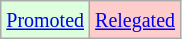<table class="wikitable">
<tr>
<td style="background-color: #ddffdd;"><small><a href='#'>Promoted</a></small></td>
<td style="background-color: #ffcccc;"><small><a href='#'>Relegated</a></small></td>
</tr>
</table>
